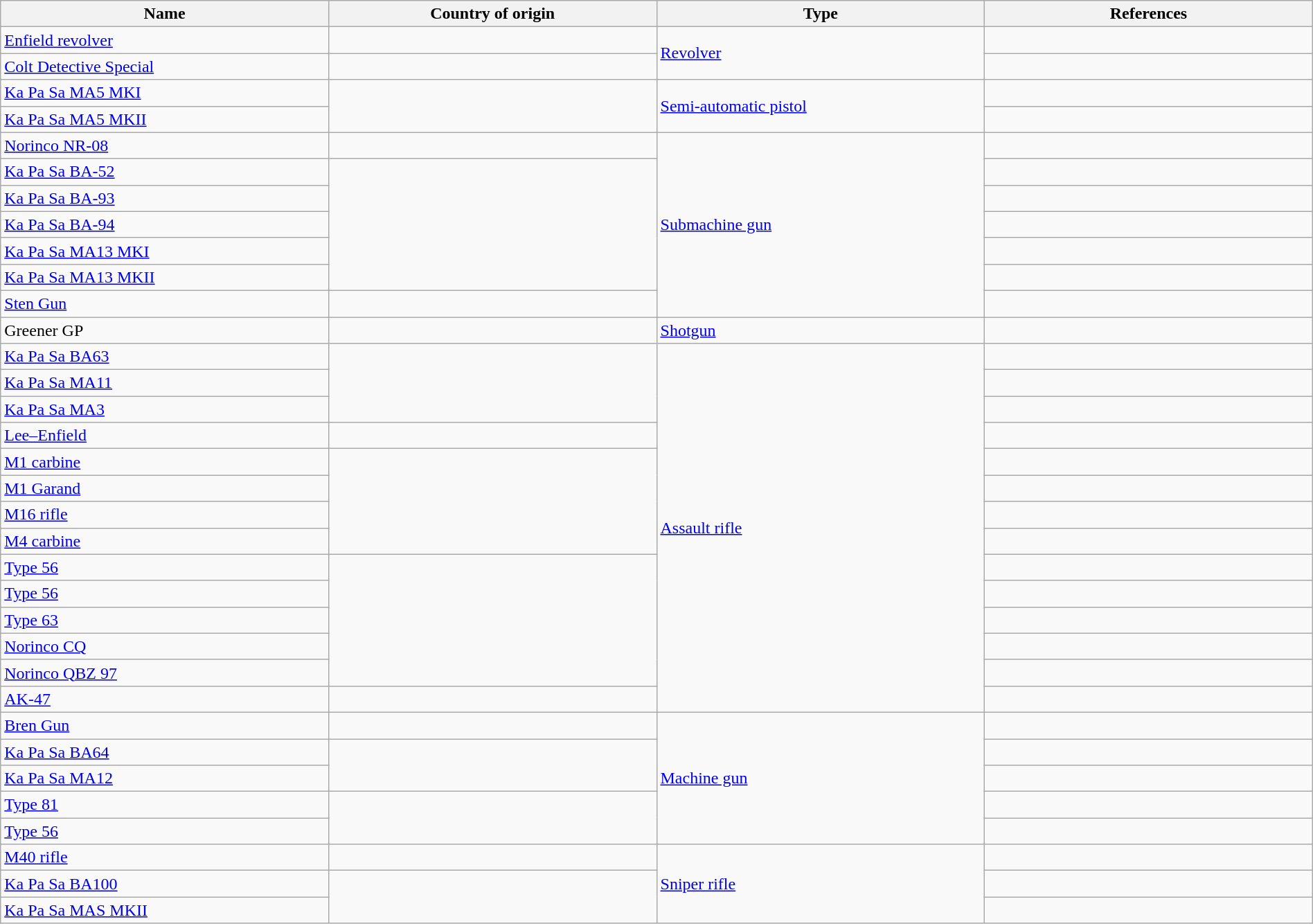<table class="wikitable" width="100%" border="0">
<tr>
<th width="25%">Name</th>
<th width="25%">Country of origin</th>
<th width="25%">Type</th>
<th>References</th>
</tr>
<tr>
<td><a href='#'>Enfield revolver</a></td>
<td></td>
<td rowspan="2"><a href='#'>Revolver</a></td>
<td></td>
</tr>
<tr>
<td><a href='#'>Colt Detective Special</a></td>
<td></td>
<td></td>
</tr>
<tr>
<td><a href='#'>Ka Pa Sa MA5 MKI</a></td>
<td rowspan="2"></td>
<td rowspan="2"><a href='#'>Semi-automatic pistol</a></td>
<td></td>
</tr>
<tr>
<td><a href='#'>Ka Pa Sa MA5 MKII</a></td>
<td></td>
</tr>
<tr>
<td><a href='#'>Norinco NR-08</a></td>
<td></td>
<td rowspan="7"><a href='#'>Submachine gun</a></td>
<td></td>
</tr>
<tr>
<td><a href='#'>Ka Pa Sa BA-52</a></td>
<td rowspan="5"></td>
<td></td>
</tr>
<tr>
<td><a href='#'>Ka Pa Sa BA-93</a></td>
<td></td>
</tr>
<tr>
<td><a href='#'>Ka Pa Sa BA-94</a></td>
<td></td>
</tr>
<tr>
<td><a href='#'>Ka Pa Sa MA13 MKI</a></td>
<td></td>
</tr>
<tr>
<td><a href='#'>Ka Pa Sa MA13 MKII</a></td>
<td></td>
</tr>
<tr>
<td><a href='#'>Sten Gun</a></td>
<td></td>
<td></td>
</tr>
<tr>
<td>Greener GP</td>
<td></td>
<td><a href='#'>Shotgun</a></td>
<td></td>
</tr>
<tr>
<td><a href='#'>Ka Pa Sa BA63</a></td>
<td rowspan="3"></td>
<td rowspan="14"><a href='#'>Assault rifle</a></td>
<td></td>
</tr>
<tr>
<td><a href='#'>Ka Pa Sa MA11</a></td>
<td></td>
</tr>
<tr>
<td><a href='#'>Ka Pa Sa MA3</a></td>
<td></td>
</tr>
<tr>
<td><a href='#'>Lee–Enfield</a></td>
<td></td>
<td></td>
</tr>
<tr>
<td><a href='#'>M1 carbine</a></td>
<td rowspan="4"></td>
<td></td>
</tr>
<tr>
<td><a href='#'>M1 Garand</a></td>
<td></td>
</tr>
<tr>
<td><a href='#'>M16 rifle</a></td>
<td></td>
</tr>
<tr>
<td><a href='#'>M4 carbine</a></td>
<td></td>
</tr>
<tr>
<td><a href='#'>Type 56</a></td>
<td rowspan="5"></td>
<td></td>
</tr>
<tr>
<td><a href='#'>Type 56</a></td>
<td></td>
</tr>
<tr>
<td><a href='#'>Type 63</a></td>
<td></td>
</tr>
<tr>
<td><a href='#'>Norinco CQ</a></td>
<td></td>
</tr>
<tr>
<td><a href='#'>Norinco QBZ 97</a></td>
<td></td>
</tr>
<tr>
<td><a href='#'>AK-47</a></td>
<td></td>
<td></td>
</tr>
<tr>
<td><a href='#'>Bren Gun</a></td>
<td></td>
<td rowspan="5"><a href='#'>Machine gun</a></td>
<td></td>
</tr>
<tr>
<td><a href='#'>Ka Pa Sa BA64</a></td>
<td rowspan="2"></td>
<td></td>
</tr>
<tr>
<td><a href='#'>Ka Pa Sa MA12</a></td>
<td></td>
</tr>
<tr>
<td><a href='#'>Type 81</a></td>
<td rowspan="2"></td>
<td></td>
</tr>
<tr>
<td><a href='#'>Type 56</a></td>
<td></td>
</tr>
<tr>
<td><a href='#'>M40 rifle</a></td>
<td></td>
<td rowspan="3"><a href='#'>Sniper rifle</a></td>
<td></td>
</tr>
<tr>
<td><a href='#'>Ka Pa Sa BA100</a></td>
<td rowspan="2"></td>
<td></td>
</tr>
<tr>
<td><a href='#'>Ka Pa Sa MAS MKII</a></td>
<td></td>
</tr>
</table>
